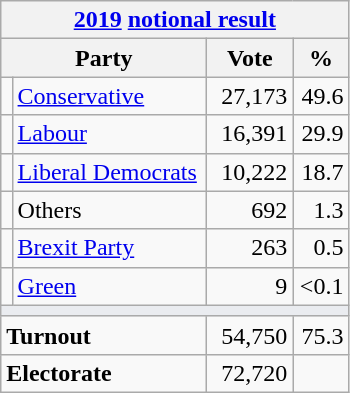<table class="wikitable">
<tr>
<th colspan="4"><a href='#'>2019</a> <a href='#'>notional result</a></th>
</tr>
<tr>
<th bgcolor="#DDDDFF" width="130px" colspan="2">Party</th>
<th bgcolor="#DDDDFF" width="50px">Vote</th>
<th bgcolor="#DDDDFF" width="30px">%</th>
</tr>
<tr>
<td></td>
<td><a href='#'>Conservative</a></td>
<td align=right>27,173</td>
<td align=right>49.6</td>
</tr>
<tr>
<td></td>
<td><a href='#'>Labour</a></td>
<td align=right>16,391</td>
<td align=right>29.9</td>
</tr>
<tr>
<td></td>
<td><a href='#'>Liberal Democrats</a></td>
<td align=right>10,222</td>
<td align=right>18.7</td>
</tr>
<tr>
<td></td>
<td>Others</td>
<td align=right>692</td>
<td align=right>1.3</td>
</tr>
<tr>
<td></td>
<td><a href='#'>Brexit Party</a></td>
<td align=right>263</td>
<td align=right>0.5</td>
</tr>
<tr>
<td></td>
<td><a href='#'>Green</a></td>
<td align=right>9</td>
<td align=right><0.1</td>
</tr>
<tr>
<td colspan="4" bgcolor="#EAECF0"></td>
</tr>
<tr>
<td colspan="2"><strong>Turnout</strong></td>
<td align=right>54,750</td>
<td align=right>75.3</td>
</tr>
<tr>
<td colspan="2"><strong>Electorate</strong></td>
<td align=right>72,720</td>
</tr>
</table>
